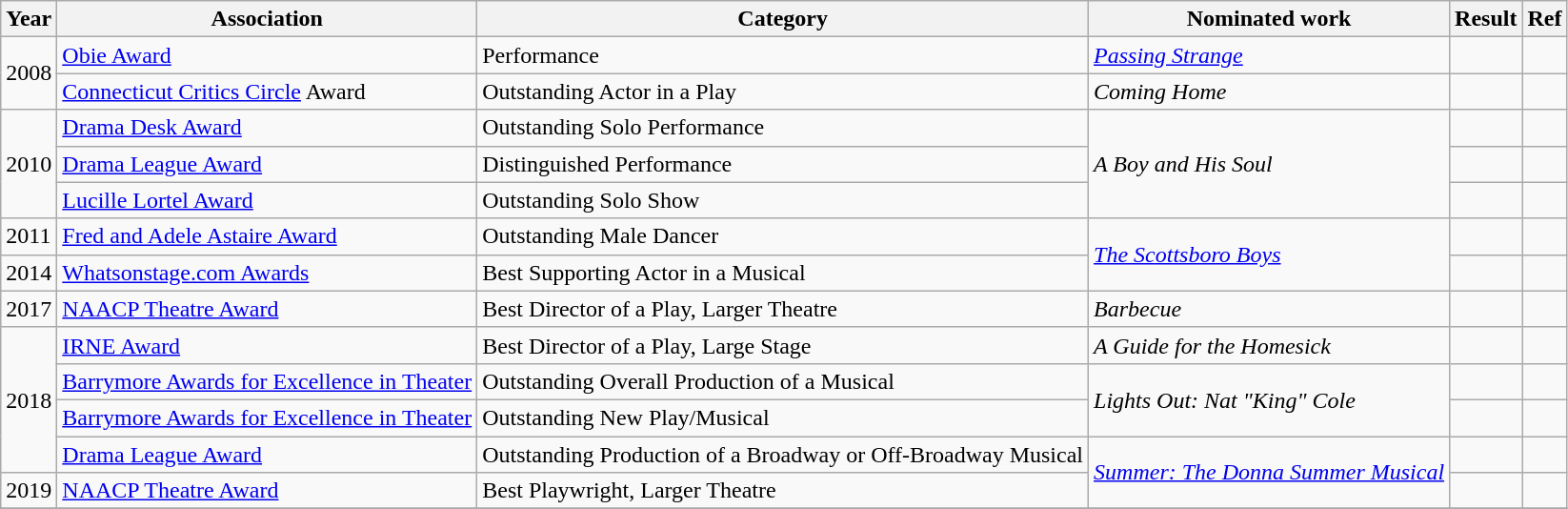<table class="wikitable sortable">
<tr>
<th>Year</th>
<th>Association</th>
<th>Category</th>
<th>Nominated work</th>
<th>Result</th>
<th class="unsortable">Ref</th>
</tr>
<tr>
<td rowspan=2>2008</td>
<td><a href='#'>Obie Award</a></td>
<td>Performance</td>
<td><em><a href='#'>Passing Strange</a></em></td>
<td></td>
<td></td>
</tr>
<tr>
<td><a href='#'>Connecticut Critics Circle</a> Award</td>
<td>Outstanding Actor in a Play</td>
<td><em>Coming Home</em></td>
<td></td>
<td></td>
</tr>
<tr>
<td rowspan=3>2010</td>
<td><a href='#'>Drama Desk Award</a></td>
<td>Outstanding Solo Performance</td>
<td rowspan=3><em>A Boy and His Soul</em></td>
<td></td>
<td></td>
</tr>
<tr>
<td><a href='#'>Drama League Award</a></td>
<td>Distinguished Performance</td>
<td></td>
<td></td>
</tr>
<tr>
<td><a href='#'>Lucille Lortel Award</a></td>
<td>Outstanding Solo Show</td>
<td></td>
<td></td>
</tr>
<tr>
<td>2011</td>
<td><a href='#'>Fred and Adele Astaire Award</a></td>
<td>Outstanding Male Dancer</td>
<td rowspan=2><em><a href='#'>The Scottsboro Boys</a></em></td>
<td></td>
<td></td>
</tr>
<tr>
<td rowspan=1>2014</td>
<td><a href='#'>Whatsonstage.com Awards</a></td>
<td>Best Supporting Actor in a Musical</td>
<td></td>
<td></td>
</tr>
<tr>
<td>2017</td>
<td><a href='#'>NAACP Theatre Award</a></td>
<td>Best Director of a Play, Larger Theatre</td>
<td><em>Barbecue</em></td>
<td></td>
<td></td>
</tr>
<tr>
<td rowspan=4>2018</td>
<td><a href='#'>IRNE Award</a></td>
<td>Best Director of a Play, Large Stage</td>
<td><em>A Guide for the Homesick</em></td>
<td></td>
<td></td>
</tr>
<tr>
<td><a href='#'>Barrymore Awards for Excellence in Theater</a></td>
<td>Outstanding Overall Production of a Musical</td>
<td rowspan=2><em>Lights Out: Nat "King" Cole</em></td>
<td></td>
<td></td>
</tr>
<tr>
<td><a href='#'>Barrymore Awards for Excellence in Theater</a></td>
<td>Outstanding New Play/Musical</td>
<td></td>
<td></td>
</tr>
<tr>
<td><a href='#'>Drama League Award</a></td>
<td>Outstanding Production of a Broadway or Off-Broadway Musical</td>
<td rowspan=2><em><a href='#'>Summer: The Donna Summer Musical</a></em></td>
<td></td>
<td></td>
</tr>
<tr>
<td>2019</td>
<td><a href='#'>NAACP Theatre Award</a></td>
<td>Best Playwright, Larger Theatre</td>
<td></td>
<td></td>
</tr>
<tr>
</tr>
</table>
